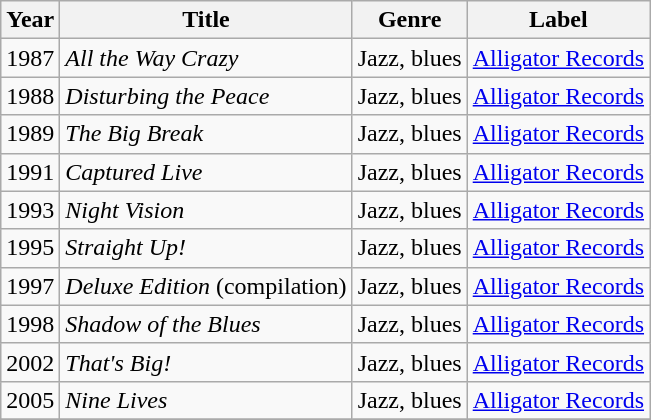<table class="wikitable">
<tr>
<th>Year</th>
<th>Title</th>
<th>Genre</th>
<th>Label</th>
</tr>
<tr>
<td>1987</td>
<td><em>All the Way Crazy</em></td>
<td>Jazz, blues</td>
<td><a href='#'>Alligator Records</a></td>
</tr>
<tr>
<td>1988</td>
<td><em>Disturbing the Peace</em></td>
<td>Jazz, blues</td>
<td><a href='#'>Alligator Records</a></td>
</tr>
<tr>
<td>1989</td>
<td><em>The Big Break</em></td>
<td>Jazz, blues</td>
<td><a href='#'>Alligator Records</a></td>
</tr>
<tr>
<td>1991</td>
<td><em>Captured Live</em></td>
<td>Jazz, blues</td>
<td><a href='#'>Alligator Records</a></td>
</tr>
<tr>
<td>1993</td>
<td><em>Night Vision</em></td>
<td>Jazz, blues</td>
<td><a href='#'>Alligator Records</a></td>
</tr>
<tr>
<td>1995</td>
<td><em>Straight Up!</em></td>
<td>Jazz, blues</td>
<td><a href='#'>Alligator Records</a></td>
</tr>
<tr>
<td>1997</td>
<td><em>Deluxe Edition</em> (compilation)</td>
<td>Jazz, blues</td>
<td><a href='#'>Alligator Records</a></td>
</tr>
<tr>
<td>1998</td>
<td><em>Shadow of the Blues</em></td>
<td>Jazz, blues</td>
<td><a href='#'>Alligator Records</a></td>
</tr>
<tr>
<td>2002</td>
<td><em>That's Big!</em></td>
<td>Jazz, blues</td>
<td><a href='#'>Alligator Records</a></td>
</tr>
<tr>
<td>2005</td>
<td><em>Nine Lives</em></td>
<td>Jazz, blues</td>
<td><a href='#'>Alligator Records</a></td>
</tr>
<tr>
</tr>
</table>
